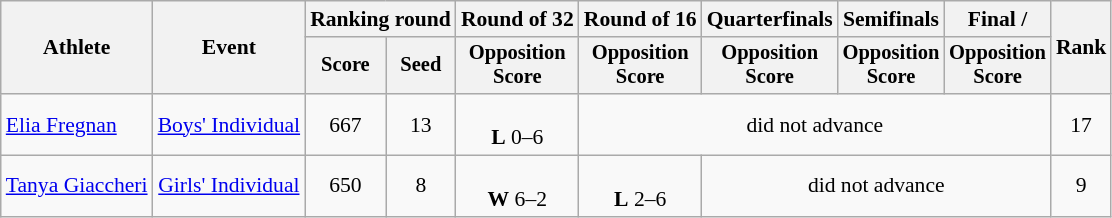<table class="wikitable" style="font-size:90%;">
<tr>
<th rowspan="2">Athlete</th>
<th rowspan="2">Event</th>
<th colspan="2">Ranking round</th>
<th>Round of 32</th>
<th>Round of 16</th>
<th>Quarterfinals</th>
<th>Semifinals</th>
<th>Final / </th>
<th rowspan=2>Rank</th>
</tr>
<tr style="font-size:95%">
<th>Score</th>
<th>Seed</th>
<th>Opposition<br>Score</th>
<th>Opposition<br>Score</th>
<th>Opposition<br>Score</th>
<th>Opposition<br>Score</th>
<th>Opposition<br>Score</th>
</tr>
<tr align=center>
<td align=left><a href='#'>Elia Fregnan</a></td>
<td><a href='#'>Boys' Individual</a></td>
<td>667</td>
<td>13</td>
<td><br><strong>L</strong> 0–6</td>
<td colspan=4>did not advance</td>
<td>17</td>
</tr>
<tr align=center>
<td align=left><a href='#'>Tanya Giaccheri</a></td>
<td><a href='#'>Girls' Individual</a></td>
<td>650</td>
<td>8</td>
<td><br><strong>W</strong> 6–2</td>
<td><br><strong>L</strong> 2–6</td>
<td colspan=3>did not advance</td>
<td>9</td>
</tr>
</table>
